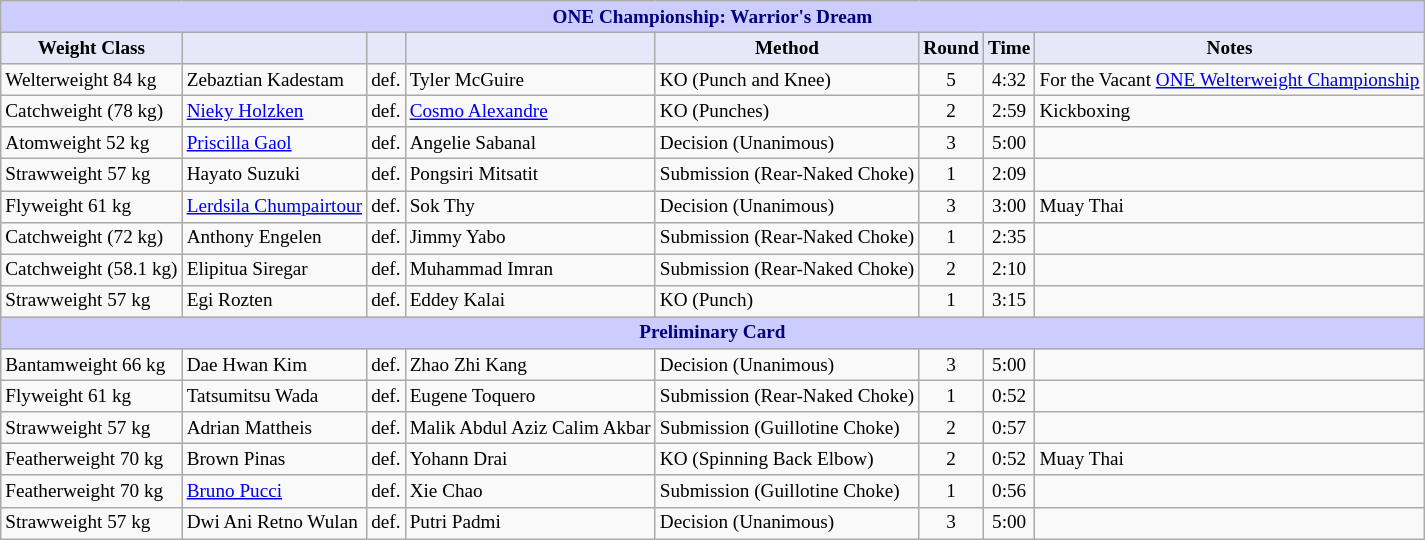<table class="wikitable" style="font-size: 80%;">
<tr>
<th colspan="8" style="background-color: #ccf; color: #000080; text-align: center;"><strong>ONE Championship: Warrior's Dream</strong></th>
</tr>
<tr>
<th colspan="1" style="background-color: #E6E8FA; color: #000000; text-align: center;">Weight Class</th>
<th colspan="1" style="background-color: #E6E8FA; color: #000000; text-align: center;"></th>
<th colspan="1" style="background-color: #E6E8FA; color: #000000; text-align: center;"></th>
<th colspan="1" style="background-color: #E6E8FA; color: #000000; text-align: center;"></th>
<th colspan="1" style="background-color: #E6E8FA; color: #000000; text-align: center;">Method</th>
<th colspan="1" style="background-color: #E6E8FA; color: #000000; text-align: center;">Round</th>
<th colspan="1" style="background-color: #E6E8FA; color: #000000; text-align: center;">Time</th>
<th colspan="1" style="background-color: #E6E8FA; color: #000000; text-align: center;">Notes</th>
</tr>
<tr>
<td>Welterweight 84 kg</td>
<td> Zebaztian Kadestam</td>
<td>def.</td>
<td> Tyler McGuire</td>
<td>KO (Punch and Knee)</td>
<td align=center>5</td>
<td align=center>4:32</td>
<td>For the Vacant <a href='#'>ONE Welterweight Championship</a></td>
</tr>
<tr>
<td>Catchweight (78 kg)</td>
<td> <a href='#'>Nieky Holzken</a></td>
<td>def.</td>
<td> <a href='#'>Cosmo Alexandre</a></td>
<td>KO (Punches)</td>
<td align=center>2</td>
<td align=center>2:59</td>
<td>Kickboxing</td>
</tr>
<tr>
<td>Atomweight 52 kg</td>
<td> <a href='#'>Priscilla Gaol</a></td>
<td>def.</td>
<td> Angelie Sabanal</td>
<td>Decision (Unanimous)</td>
<td align=center>3</td>
<td align=center>5:00</td>
<td></td>
</tr>
<tr>
<td>Strawweight 57 kg</td>
<td> Hayato Suzuki</td>
<td>def.</td>
<td> Pongsiri Mitsatit</td>
<td>Submission (Rear-Naked Choke)</td>
<td align=center>1</td>
<td align=center>2:09</td>
<td></td>
</tr>
<tr>
<td>Flyweight 61 kg</td>
<td> <a href='#'>Lerdsila Chumpairtour</a></td>
<td>def.</td>
<td> Sok Thy</td>
<td>Decision (Unanimous)</td>
<td align=center>3</td>
<td align=center>3:00</td>
<td>Muay Thai</td>
</tr>
<tr>
<td>Catchweight (72 kg)</td>
<td> Anthony Engelen</td>
<td>def.</td>
<td> Jimmy Yabo</td>
<td>Submission (Rear-Naked Choke)</td>
<td align=center>1</td>
<td align=center>2:35</td>
<td></td>
</tr>
<tr>
<td>Catchweight (58.1 kg)</td>
<td> Elipitua Siregar</td>
<td>def.</td>
<td> Muhammad Imran</td>
<td>Submission (Rear-Naked Choke)</td>
<td align=center>2</td>
<td align=center>2:10</td>
<td></td>
</tr>
<tr>
<td>Strawweight 57 kg</td>
<td> Egi Rozten</td>
<td>def.</td>
<td> Eddey Kalai</td>
<td>KO (Punch)</td>
<td align=center>1</td>
<td align=center>3:15</td>
<td></td>
</tr>
<tr>
<th colspan="8" style="background-color: #ccf; color: #000080; text-align: center;"><strong>Preliminary Card</strong></th>
</tr>
<tr>
<td>Bantamweight 66 kg</td>
<td> Dae Hwan Kim</td>
<td>def.</td>
<td> Zhao Zhi Kang</td>
<td>Decision (Unanimous)</td>
<td align=center>3</td>
<td align=center>5:00</td>
<td></td>
</tr>
<tr>
<td>Flyweight 61 kg</td>
<td> Tatsumitsu Wada</td>
<td>def.</td>
<td> Eugene Toquero</td>
<td>Submission (Rear-Naked Choke)</td>
<td align=center>1</td>
<td align=center>0:52</td>
<td></td>
</tr>
<tr>
<td>Strawweight 57 kg</td>
<td> Adrian Mattheis</td>
<td>def.</td>
<td> Malik Abdul Aziz Calim Akbar</td>
<td>Submission (Guillotine Choke)</td>
<td align=center>2</td>
<td align=center>0:57</td>
<td></td>
</tr>
<tr>
<td>Featherweight 70 kg</td>
<td> Brown Pinas</td>
<td>def.</td>
<td> Yohann Drai</td>
<td>KO (Spinning Back Elbow)</td>
<td align=center>2</td>
<td align=center>0:52</td>
<td>Muay Thai</td>
</tr>
<tr>
<td>Featherweight 70 kg</td>
<td> <a href='#'>Bruno Pucci</a></td>
<td>def.</td>
<td> Xie Chao</td>
<td>Submission (Guillotine Choke)</td>
<td align=center>1</td>
<td align=center>0:56</td>
<td></td>
</tr>
<tr>
<td>Strawweight 57 kg</td>
<td> Dwi Ani Retno Wulan</td>
<td>def.</td>
<td> Putri Padmi</td>
<td>Decision (Unanimous)</td>
<td align=center>3</td>
<td align=center>5:00</td>
<td></td>
</tr>
</table>
